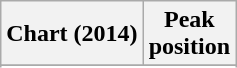<table class="wikitable sortable plainrowheaders">
<tr>
<th>Chart (2014)</th>
<th>Peak<br>position</th>
</tr>
<tr>
</tr>
<tr>
</tr>
</table>
